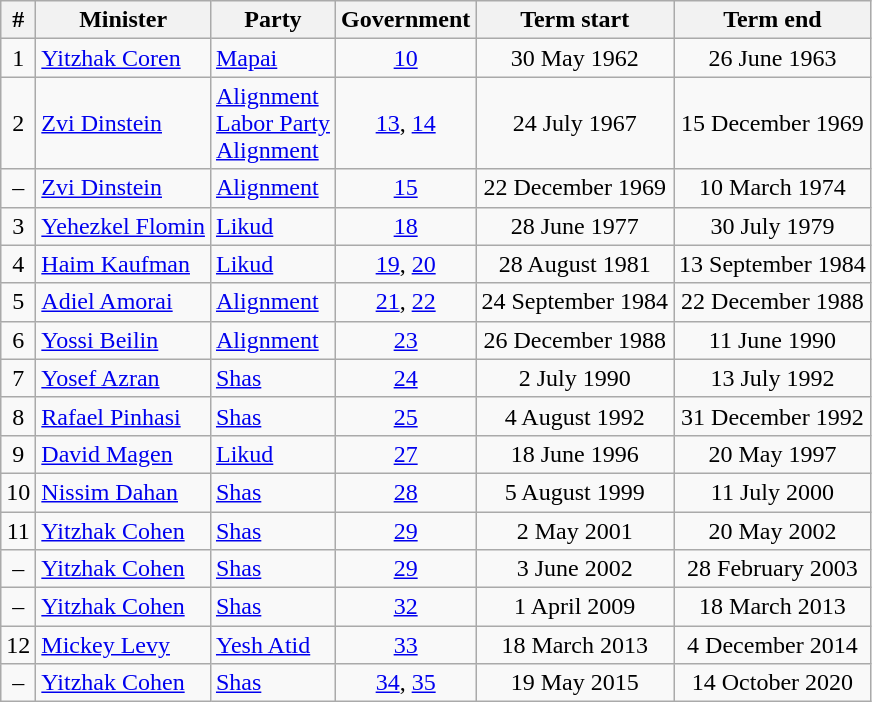<table class=wikitable style=text-align:center>
<tr>
<th>#</th>
<th>Minister</th>
<th>Party</th>
<th>Government</th>
<th>Term start</th>
<th>Term end</th>
</tr>
<tr>
<td>1</td>
<td align=left><a href='#'>Yitzhak Coren</a></td>
<td align=left><a href='#'>Mapai</a></td>
<td><a href='#'>10</a></td>
<td>30 May 1962</td>
<td>26 June 1963</td>
</tr>
<tr>
<td>2</td>
<td align=left><a href='#'>Zvi Dinstein</a></td>
<td align=left><a href='#'>Alignment</a><br><a href='#'>Labor Party</a><br><a href='#'>Alignment</a></td>
<td><a href='#'>13</a>, <a href='#'>14</a></td>
<td>24 July 1967</td>
<td>15 December 1969</td>
</tr>
<tr>
<td>–</td>
<td align=left><a href='#'>Zvi Dinstein</a></td>
<td align=left><a href='#'>Alignment</a></td>
<td><a href='#'>15</a></td>
<td>22 December 1969</td>
<td>10 March 1974</td>
</tr>
<tr>
<td>3</td>
<td align=left><a href='#'>Yehezkel Flomin</a></td>
<td align=left><a href='#'>Likud</a></td>
<td><a href='#'>18</a></td>
<td>28 June 1977</td>
<td>30 July 1979</td>
</tr>
<tr>
<td>4</td>
<td align=left><a href='#'>Haim Kaufman</a></td>
<td align=left><a href='#'>Likud</a></td>
<td><a href='#'>19</a>, <a href='#'>20</a></td>
<td>28 August 1981</td>
<td>13 September 1984</td>
</tr>
<tr>
<td>5</td>
<td align=left><a href='#'>Adiel Amorai</a></td>
<td align=left><a href='#'>Alignment</a></td>
<td><a href='#'>21</a>, <a href='#'>22</a></td>
<td>24 September 1984</td>
<td>22 December 1988</td>
</tr>
<tr>
<td>6</td>
<td align=left><a href='#'>Yossi Beilin</a></td>
<td align=left><a href='#'>Alignment</a></td>
<td><a href='#'>23</a></td>
<td>26 December 1988</td>
<td>11 June 1990</td>
</tr>
<tr>
<td>7</td>
<td align=left><a href='#'>Yosef Azran</a></td>
<td align=left><a href='#'>Shas</a></td>
<td><a href='#'>24</a></td>
<td>2 July 1990</td>
<td>13 July 1992</td>
</tr>
<tr>
<td>8</td>
<td align=left><a href='#'>Rafael Pinhasi</a></td>
<td align=left><a href='#'>Shas</a></td>
<td><a href='#'>25</a></td>
<td>4 August 1992</td>
<td>31 December 1992</td>
</tr>
<tr>
<td>9</td>
<td align=left><a href='#'>David Magen</a></td>
<td align=left><a href='#'>Likud</a></td>
<td><a href='#'>27</a></td>
<td>18 June 1996</td>
<td>20 May 1997</td>
</tr>
<tr>
<td>10</td>
<td align=left><a href='#'>Nissim Dahan</a></td>
<td align=left><a href='#'>Shas</a></td>
<td><a href='#'>28</a></td>
<td>5 August 1999</td>
<td>11 July 2000</td>
</tr>
<tr>
<td>11</td>
<td align=left><a href='#'>Yitzhak Cohen</a></td>
<td align=left><a href='#'>Shas</a></td>
<td><a href='#'>29</a></td>
<td>2 May 2001</td>
<td>20 May 2002</td>
</tr>
<tr>
<td>–</td>
<td align=left><a href='#'>Yitzhak Cohen</a></td>
<td align=left><a href='#'>Shas</a></td>
<td><a href='#'>29</a></td>
<td>3 June 2002</td>
<td>28 February 2003</td>
</tr>
<tr>
<td>–</td>
<td align=left><a href='#'>Yitzhak Cohen</a></td>
<td align=left><a href='#'>Shas</a></td>
<td><a href='#'>32</a></td>
<td>1 April 2009</td>
<td>18 March 2013</td>
</tr>
<tr>
<td>12</td>
<td align=left><a href='#'>Mickey Levy</a></td>
<td align=left><a href='#'>Yesh Atid</a></td>
<td><a href='#'>33</a></td>
<td>18 March 2013</td>
<td>4 December 2014</td>
</tr>
<tr>
<td>–</td>
<td align=left><a href='#'>Yitzhak Cohen</a></td>
<td align=left><a href='#'>Shas</a></td>
<td><a href='#'>34</a>, <a href='#'>35</a></td>
<td>19 May 2015</td>
<td>14 October 2020</td>
</tr>
</table>
